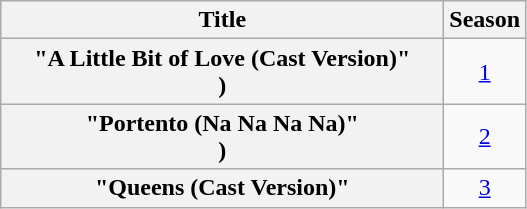<table class="wikitable plainrowheaders" style="text-align:center;">
<tr>
<th scope="col" style="width:18em;">Title</th>
<th scope="col" style="width:01em;">Season</th>
</tr>
<tr>
<th scope="row">"A Little Bit of Love (Cast Version)"<br>)</th>
<td><a href='#'>1</a></td>
</tr>
<tr>
<th scope="row">"Portento (Na Na Na Na)"<br>)</th>
<td><a href='#'>2</a></td>
</tr>
<tr>
<th scope="row">"Queens (Cast Version)"<br></th>
<td><a href='#'>3</a></td>
</tr>
</table>
